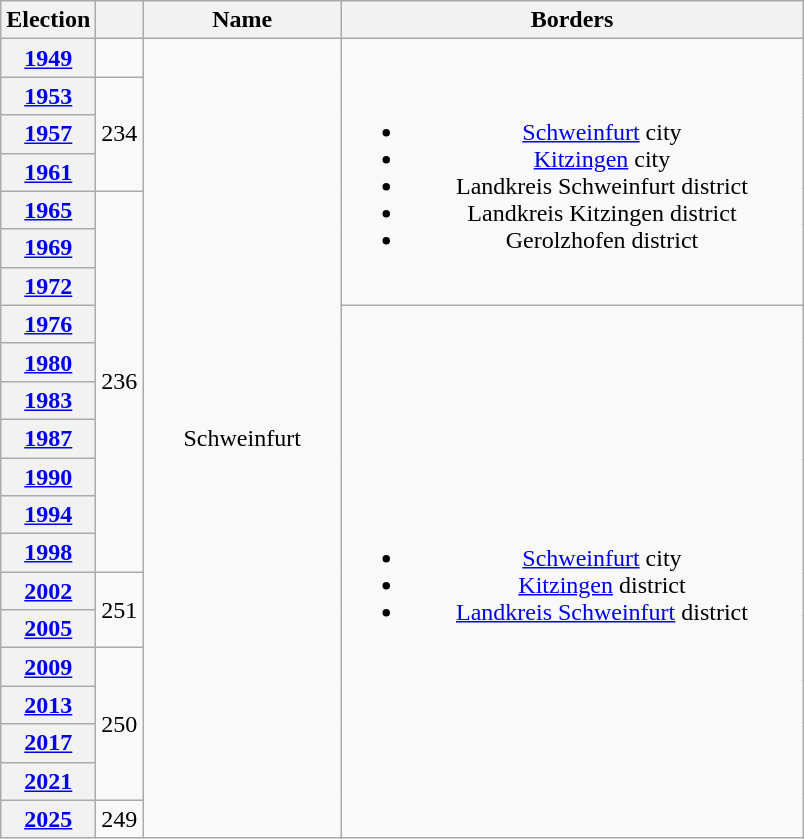<table class=wikitable style="text-align:center">
<tr>
<th>Election</th>
<th></th>
<th width=125px>Name</th>
<th width=300px>Borders</th>
</tr>
<tr>
<th><a href='#'>1949</a></th>
<td></td>
<td rowspan=21>Schweinfurt</td>
<td rowspan=7><br><ul><li><a href='#'>Schweinfurt</a> city</li><li><a href='#'>Kitzingen</a> city</li><li>Landkreis Schweinfurt district</li><li>Landkreis Kitzingen district</li><li>Gerolzhofen district</li></ul></td>
</tr>
<tr>
<th><a href='#'>1953</a></th>
<td rowspan=3>234</td>
</tr>
<tr>
<th><a href='#'>1957</a></th>
</tr>
<tr>
<th><a href='#'>1961</a></th>
</tr>
<tr>
<th><a href='#'>1965</a></th>
<td rowspan=10>236</td>
</tr>
<tr>
<th><a href='#'>1969</a></th>
</tr>
<tr>
<th><a href='#'>1972</a></th>
</tr>
<tr>
<th><a href='#'>1976</a></th>
<td rowspan=14><br><ul><li><a href='#'>Schweinfurt</a> city</li><li><a href='#'>Kitzingen</a> district</li><li><a href='#'>Landkreis Schweinfurt</a> district</li></ul></td>
</tr>
<tr>
<th><a href='#'>1980</a></th>
</tr>
<tr>
<th><a href='#'>1983</a></th>
</tr>
<tr>
<th><a href='#'>1987</a></th>
</tr>
<tr>
<th><a href='#'>1990</a></th>
</tr>
<tr>
<th><a href='#'>1994</a></th>
</tr>
<tr>
<th><a href='#'>1998</a></th>
</tr>
<tr>
<th><a href='#'>2002</a></th>
<td rowspan=2>251</td>
</tr>
<tr>
<th><a href='#'>2005</a></th>
</tr>
<tr>
<th><a href='#'>2009</a></th>
<td rowspan=4>250</td>
</tr>
<tr>
<th><a href='#'>2013</a></th>
</tr>
<tr>
<th><a href='#'>2017</a></th>
</tr>
<tr>
<th><a href='#'>2021</a></th>
</tr>
<tr>
<th><a href='#'>2025</a></th>
<td>249</td>
</tr>
</table>
